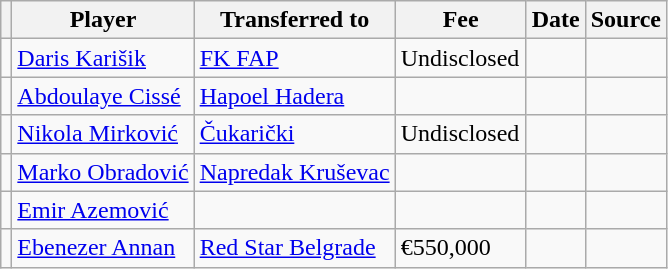<table class="wikitable plainrowheaders sortable">
<tr>
<th></th>
<th scope="col">Player</th>
<th>Transferred to</th>
<th style="width: 80px;">Fee</th>
<th scope="col">Date</th>
<th scope="col">Source</th>
</tr>
<tr>
<td align="center"></td>
<td> <a href='#'>Daris Karišik</a></td>
<td> <a href='#'>FK FAP</a></td>
<td>Undisclosed</td>
<td></td>
<td></td>
</tr>
<tr>
<td align="center"></td>
<td> <a href='#'>Abdoulaye Cissé</a></td>
<td> <a href='#'>Hapoel Hadera</a></td>
<td></td>
<td></td>
<td></td>
</tr>
<tr>
<td align="center"></td>
<td> <a href='#'>Nikola Mirković</a></td>
<td> <a href='#'>Čukarički</a></td>
<td>Undisclosed</td>
<td></td>
<td></td>
</tr>
<tr>
<td align="center"></td>
<td> <a href='#'>Marko Obradović</a></td>
<td> <a href='#'>Napredak Kruševac</a></td>
<td></td>
<td></td>
<td></td>
</tr>
<tr>
<td align="center"></td>
<td> <a href='#'>Emir Azemović</a></td>
<td></td>
<td></td>
<td></td>
<td></td>
</tr>
<tr>
<td align="center"></td>
<td> <a href='#'>Ebenezer Annan</a></td>
<td> <a href='#'>Red Star Belgrade</a></td>
<td>€550,000</td>
<td></td>
<td></td>
</tr>
</table>
